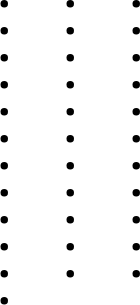<table>
<tr>
<td><br><ul><li></li><li></li><li></li><li></li><li></li><li></li><li></li><li></li><li></li><li></li><li></li><li></li></ul></td>
<td valign=top><br><ul><li></li><li></li><li></li><li></li><li></li><li></li><li></li><li></li><li></li><li></li><li></li></ul></td>
<td valign=top><br><ul><li></li><li></li><li></li><li></li><li></li><li></li><li></li><li></li><li></li><li></li><li></li></ul></td>
</tr>
</table>
